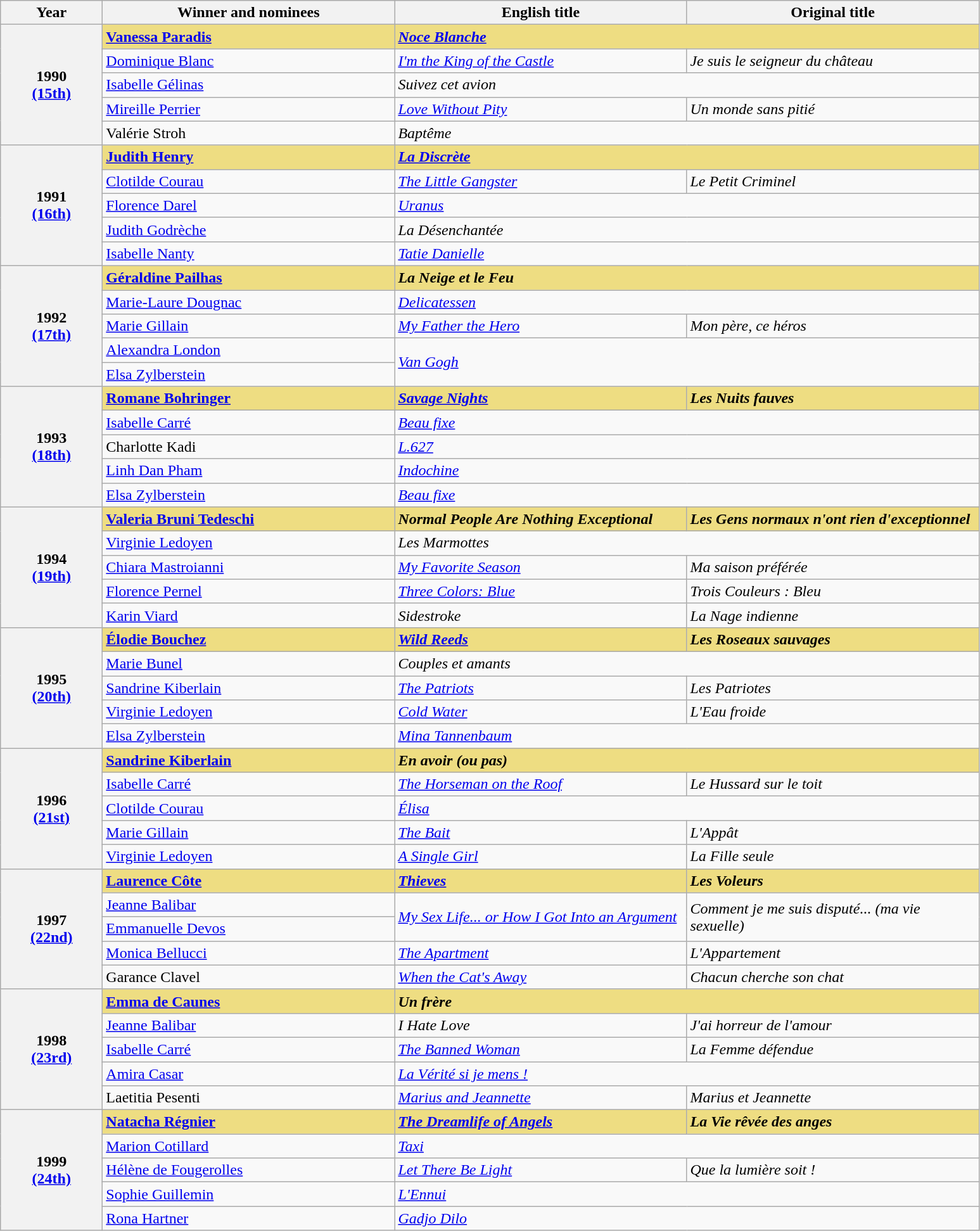<table class="wikitable">
<tr>
<th width="100">Year</th>
<th width="300">Winner and nominees</th>
<th width="300">English title</th>
<th width="300">Original title</th>
</tr>
<tr>
<th rowspan="5" style="text-align:center;">1990<br><a href='#'>(15th)</a></th>
<td style="background:#eedd82;"><strong><a href='#'>Vanessa Paradis</a></strong></td>
<td colspan="2" style="background:#eedd82;"><strong><em><a href='#'>Noce Blanche</a></em></strong></td>
</tr>
<tr>
<td><a href='#'>Dominique Blanc</a></td>
<td><em><a href='#'>I'm the King of the Castle</a></em></td>
<td><em>Je suis le seigneur du château</em></td>
</tr>
<tr>
<td><a href='#'>Isabelle Gélinas</a></td>
<td colspan="2"><em>Suivez cet avion</em></td>
</tr>
<tr>
<td><a href='#'>Mireille Perrier</a></td>
<td><em><a href='#'>Love Without Pity</a></em></td>
<td><em>Un monde sans pitié</em></td>
</tr>
<tr>
<td>Valérie Stroh</td>
<td colspan="2"><em>Baptême</em></td>
</tr>
<tr>
<th rowspan="5" style="text-align:center;">1991<br><a href='#'>(16th)</a></th>
<td style="background:#eedd82;"><a href='#'><strong>Judith Henry</strong></a></td>
<td colspan="2" style="background:#eedd82;"><strong><em><a href='#'>La Discrète</a></em></strong></td>
</tr>
<tr>
<td><a href='#'>Clotilde Courau</a></td>
<td><em><a href='#'>The Little Gangster</a></em></td>
<td><em>Le Petit Criminel</em></td>
</tr>
<tr>
<td><a href='#'>Florence Darel</a></td>
<td colspan="2"><em><a href='#'>Uranus</a></em></td>
</tr>
<tr>
<td><a href='#'>Judith Godrèche</a></td>
<td colspan="2"><em>La Désenchantée</em></td>
</tr>
<tr>
<td><a href='#'>Isabelle Nanty</a></td>
<td colspan="2"><em><a href='#'>Tatie Danielle</a></em></td>
</tr>
<tr>
<th rowspan="5" style="text-align:center;">1992<br><a href='#'>(17th)</a></th>
<td style="background:#eedd82;"><strong><a href='#'>Géraldine Pailhas</a></strong></td>
<td colspan="2" style="background:#eedd82;"><strong><em>La Neige et le Feu</em></strong></td>
</tr>
<tr>
<td><a href='#'>Marie-Laure Dougnac</a></td>
<td colspan="2"><em><a href='#'>Delicatessen</a></em></td>
</tr>
<tr>
<td><a href='#'>Marie Gillain</a></td>
<td><em><a href='#'>My Father the Hero</a></em></td>
<td><em>Mon père, ce héros</em></td>
</tr>
<tr>
<td><a href='#'>Alexandra London</a></td>
<td colspan="2" rowspan="2"><em><a href='#'>Van Gogh</a></em></td>
</tr>
<tr>
<td><a href='#'>Elsa Zylberstein</a></td>
</tr>
<tr>
<th rowspan="5" style="text-align:center;">1993<br><a href='#'>(18th)</a></th>
<td style="background:#eedd82;"><strong><a href='#'>Romane Bohringer</a></strong></td>
<td style="background:#eedd82;"><strong><em><a href='#'>Savage Nights</a></em></strong></td>
<td style="background:#eedd82;"><strong><em>Les Nuits fauves</em></strong></td>
</tr>
<tr>
<td><a href='#'>Isabelle Carré</a></td>
<td colspan="2"><em><a href='#'>Beau fixe</a></em></td>
</tr>
<tr>
<td>Charlotte Kadi</td>
<td colspan="2"><em><a href='#'>L.627</a></em></td>
</tr>
<tr>
<td><a href='#'>Linh Dan Pham</a></td>
<td colspan="2"><em><a href='#'>Indochine</a></em></td>
</tr>
<tr>
<td><a href='#'>Elsa Zylberstein</a></td>
<td colspan="2"><em><a href='#'>Beau fixe</a></em></td>
</tr>
<tr>
<th rowspan="5" style="text-align:center;">1994<br><a href='#'>(19th)</a></th>
<td style="background:#eedd82;"><strong><a href='#'>Valeria Bruni Tedeschi</a></strong></td>
<td style="background:#eedd82;"><strong><em>Normal People Are Nothing Exceptional</em></strong></td>
<td style="background:#eedd82;"><strong><em>Les Gens normaux n'ont rien d'exceptionnel</em></strong></td>
</tr>
<tr>
<td><a href='#'>Virginie Ledoyen</a></td>
<td colspan="2"><em>Les Marmottes</em></td>
</tr>
<tr>
<td><a href='#'>Chiara Mastroianni</a></td>
<td><em><a href='#'>My Favorite Season</a></em></td>
<td><em>Ma saison préférée</em></td>
</tr>
<tr>
<td><a href='#'>Florence Pernel</a></td>
<td><em><a href='#'>Three Colors: Blue</a></em></td>
<td><em>Trois Couleurs : Bleu</em></td>
</tr>
<tr>
<td><a href='#'>Karin Viard</a></td>
<td><em>Sidestroke</em></td>
<td><em>La Nage indienne</em></td>
</tr>
<tr>
<th rowspan="5" style="text-align:center;">1995<br><a href='#'>(20th)</a></th>
<td style="background:#eedd82;"><strong><a href='#'>Élodie Bouchez</a></strong></td>
<td style="background:#eedd82;"><strong><em><a href='#'>Wild Reeds</a></em></strong></td>
<td style="background:#eedd82;"><strong><em>Les Roseaux sauvages</em></strong></td>
</tr>
<tr>
<td><a href='#'>Marie Bunel</a></td>
<td colspan="2"><em>Couples et amants</em></td>
</tr>
<tr>
<td><a href='#'>Sandrine Kiberlain</a></td>
<td><em><a href='#'>The Patriots</a></em></td>
<td><em>Les Patriotes</em></td>
</tr>
<tr>
<td><a href='#'>Virginie Ledoyen</a></td>
<td><em><a href='#'>Cold Water</a></em></td>
<td><em>L'Eau froide</em></td>
</tr>
<tr>
<td><a href='#'>Elsa Zylberstein</a></td>
<td colspan="2"><em><a href='#'>Mina Tannenbaum</a></em></td>
</tr>
<tr>
<th rowspan="5" style="text-align:center;">1996<br><a href='#'>(21st)</a></th>
<td style="background:#eedd82;"><strong><a href='#'>Sandrine Kiberlain</a></strong></td>
<td colspan="2" style="background:#eedd82;"><strong><em>En avoir (ou pas)</em></strong></td>
</tr>
<tr>
<td><a href='#'>Isabelle Carré</a></td>
<td><em><a href='#'>The Horseman on the Roof</a></em></td>
<td><em>Le Hussard sur le toit</em></td>
</tr>
<tr>
<td><a href='#'>Clotilde Courau</a></td>
<td colspan="2"><em><a href='#'>Élisa</a></em></td>
</tr>
<tr>
<td><a href='#'>Marie Gillain</a></td>
<td><em><a href='#'>The Bait</a></em></td>
<td><em>L'Appât</em></td>
</tr>
<tr>
<td><a href='#'>Virginie Ledoyen</a></td>
<td><em><a href='#'>A Single Girl</a></em></td>
<td><em>La Fille seule</em></td>
</tr>
<tr>
<th rowspan="5" style="text-align:center;">1997<br><a href='#'>(22nd)</a></th>
<td style="background:#eedd82;"><strong><a href='#'>Laurence Côte</a></strong></td>
<td style="background:#eedd82;"><em><a href='#'><strong>Thieves</strong></a></em></td>
<td style="background:#eedd82;"><strong><em>Les Voleurs</em></strong></td>
</tr>
<tr>
<td><a href='#'>Jeanne Balibar</a></td>
<td rowspan="2"><em><a href='#'>My Sex Life... or How I Got Into an Argument</a></em></td>
<td rowspan="2"><em>Comment je me suis disputé... (ma vie sexuelle)</em></td>
</tr>
<tr>
<td><a href='#'>Emmanuelle Devos</a></td>
</tr>
<tr>
<td><a href='#'>Monica Bellucci</a></td>
<td><em><a href='#'>The Apartment</a></em></td>
<td><em>L'Appartement</em></td>
</tr>
<tr>
<td>Garance Clavel</td>
<td><em><a href='#'>When the Cat's Away</a></em></td>
<td><em>Chacun cherche son chat</em></td>
</tr>
<tr>
<th rowspan="5" style="text-align:center;">1998<br><a href='#'>(23rd)</a></th>
<td style="background:#eedd82;"><strong><a href='#'>Emma de Caunes</a></strong></td>
<td colspan="2" style="background:#eedd82;"><strong><em>Un frère</em></strong></td>
</tr>
<tr>
<td><a href='#'>Jeanne Balibar</a></td>
<td><em>I Hate Love</em></td>
<td><em>J'ai horreur de l'amour</em></td>
</tr>
<tr>
<td><a href='#'>Isabelle Carré</a></td>
<td><em><a href='#'>The Banned Woman</a></em></td>
<td><em>La Femme défendue</em></td>
</tr>
<tr>
<td><a href='#'>Amira Casar</a></td>
<td colspan="2"><em><a href='#'>La Vérité si je mens !</a></em></td>
</tr>
<tr>
<td>Laetitia Pesenti</td>
<td><em><a href='#'>Marius and Jeannette</a></em></td>
<td><em>Marius et Jeannette</em></td>
</tr>
<tr>
<th rowspan="5" style="text-align:center;">1999<br><a href='#'>(24th)</a></th>
<td style="background:#eedd82;"><strong><a href='#'>Natacha Régnier</a></strong></td>
<td style="background:#eedd82;"><strong><em><a href='#'>The Dreamlife of Angels</a></em></strong></td>
<td style="background:#eedd82;"><strong><em>La Vie rêvée des anges</em></strong></td>
</tr>
<tr>
<td><a href='#'>Marion Cotillard</a></td>
<td colspan="2"><em><a href='#'>Taxi</a></em></td>
</tr>
<tr>
<td><a href='#'>Hélène de Fougerolles</a></td>
<td><em><a href='#'>Let There Be Light</a></em></td>
<td><em>Que la lumière soit !</em></td>
</tr>
<tr>
<td><a href='#'>Sophie Guillemin</a></td>
<td colspan="2"><em><a href='#'>L'Ennui</a></em></td>
</tr>
<tr>
<td><a href='#'>Rona Hartner</a></td>
<td colspan="2"><em><a href='#'>Gadjo Dilo</a></em></td>
</tr>
</table>
